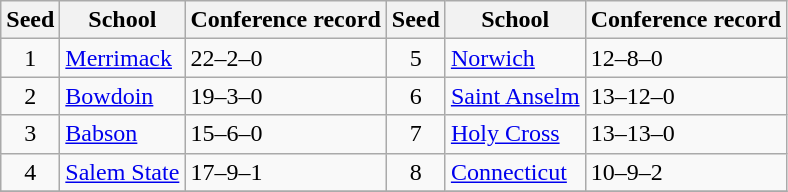<table class="wikitable">
<tr>
<th>Seed</th>
<th>School</th>
<th>Conference record</th>
<th>Seed</th>
<th>School</th>
<th>Conference record</th>
</tr>
<tr>
<td align=center>1</td>
<td><a href='#'>Merrimack</a></td>
<td>22–2–0</td>
<td align=center>5</td>
<td><a href='#'>Norwich</a></td>
<td>12–8–0</td>
</tr>
<tr>
<td align=center>2</td>
<td><a href='#'>Bowdoin</a></td>
<td>19–3–0</td>
<td align=center>6</td>
<td><a href='#'>Saint Anselm</a></td>
<td>13–12–0</td>
</tr>
<tr>
<td align=center>3</td>
<td><a href='#'>Babson</a></td>
<td>15–6–0</td>
<td align=center>7</td>
<td><a href='#'>Holy Cross</a></td>
<td>13–13–0</td>
</tr>
<tr>
<td align=center>4</td>
<td><a href='#'>Salem State</a></td>
<td>17–9–1</td>
<td align=center>8</td>
<td><a href='#'>Connecticut</a></td>
<td>10–9–2</td>
</tr>
<tr>
</tr>
</table>
